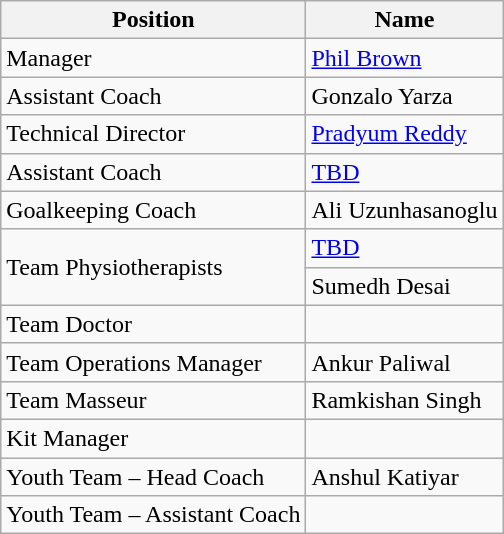<table class="wikitable">
<tr>
<th>Position</th>
<th>Name</th>
</tr>
<tr>
<td>Manager</td>
<td> <a href='#'>Phil Brown</a></td>
</tr>
<tr>
<td>Assistant Coach</td>
<td> Gonzalo Yarza</td>
</tr>
<tr>
<td>Technical Director</td>
<td> <a href='#'>Pradyum Reddy</a></td>
</tr>
<tr>
<td>Assistant Coach</td>
<td><a href='#'>TBD</a></td>
</tr>
<tr>
<td>Goalkeeping Coach</td>
<td> Ali Uzunhasanoglu</td>
</tr>
<tr>
<td rowspan="2">Team Physiotherapists</td>
<td><a href='#'>TBD</a></td>
</tr>
<tr>
<td> Sumedh Desai</td>
</tr>
<tr>
<td>Team Doctor</td>
<td></td>
</tr>
<tr>
<td>Team Operations Manager</td>
<td> Ankur Paliwal</td>
</tr>
<tr>
<td>Team Masseur</td>
<td> Ramkishan Singh</td>
</tr>
<tr>
<td>Kit Manager</td>
<td></td>
</tr>
<tr>
<td>Youth Team – Head Coach</td>
<td> Anshul Katiyar</td>
</tr>
<tr>
<td>Youth Team – Assistant Coach</td>
<td></td>
</tr>
</table>
